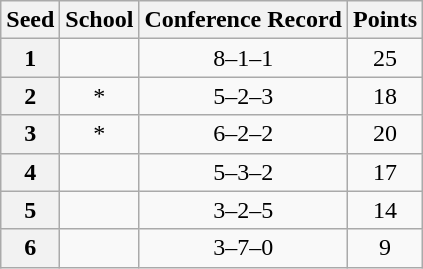<table class="wikitable" style="text-align:center">
<tr>
<th>Seed</th>
<th>School</th>
<th>Conference Record</th>
<th>Points</th>
</tr>
<tr>
<th>1</th>
<td></td>
<td>8–1–1</td>
<td>25</td>
</tr>
<tr>
<th>2</th>
<td>*</td>
<td>5–2–3</td>
<td>18</td>
</tr>
<tr>
<th>3</th>
<td>*</td>
<td>6–2–2</td>
<td>20</td>
</tr>
<tr>
<th>4</th>
<td></td>
<td>5–3–2</td>
<td>17</td>
</tr>
<tr>
<th>5</th>
<td></td>
<td>3–2–5</td>
<td>14</td>
</tr>
<tr>
<th>6</th>
<td></td>
<td>3–7–0</td>
<td>9</td>
</tr>
</table>
